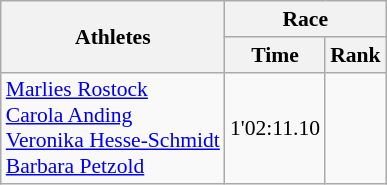<table class="wikitable" style="font-size:90%;">
<tr>
<th rowspan=2>Athletes</th>
<th colspan=2>Race</th>
</tr>
<tr>
<th>Time</th>
<th>Rank</th>
</tr>
<tr>
<td><a href='#'>Marlies Rostock</a><br><a href='#'>Carola Anding</a><br><a href='#'>Veronika Hesse-Schmidt</a><br><a href='#'>Barbara Petzold</a></td>
<td align=center>1'02:11.10</td>
<td align=center></td>
</tr>
</table>
